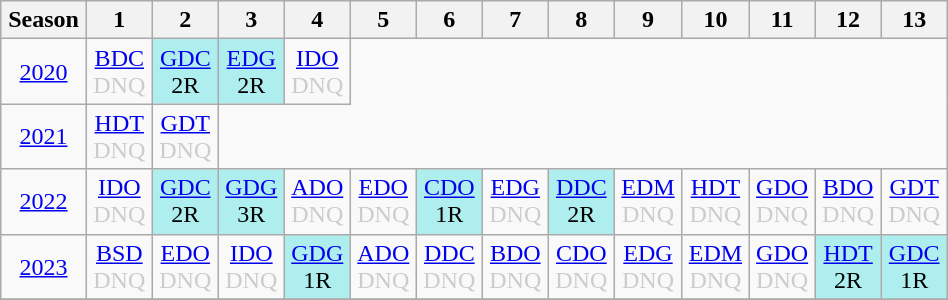<table class="wikitable" style="width:50%; margin:0">
<tr>
<th>Season</th>
<th>1</th>
<th>2</th>
<th>3</th>
<th>4</th>
<th>5</th>
<th>6</th>
<th>7</th>
<th>8</th>
<th>9</th>
<th>10</th>
<th>11</th>
<th>12</th>
<th>13</th>
</tr>
<tr>
<td style="text-align:center;"background:#efefef;"><a href='#'>2020</a></td>
<td style="text-align:center; color:#ccc;"><a href='#'>BDC</a><br>DNQ</td>
<td style="text-align:center; background:#afeeee;"><a href='#'>GDC</a><br>2R</td>
<td style="text-align:center; background:#afeeee;"><a href='#'>EDG</a><br>2R</td>
<td style="text-align:center; color:#ccc;"><a href='#'>IDO</a><br>DNQ</td>
</tr>
<tr>
<td style="text-align:center;"background:#efefef;"><a href='#'>2021</a></td>
<td style="text-align:center; color:#ccc;"><a href='#'>HDT</a><br>DNQ</td>
<td style="text-align:center; color:#ccc;"><a href='#'>GDT</a><br>DNQ</td>
</tr>
<tr>
<td style="text-align:center;"background:#efefef;"><a href='#'>2022</a></td>
<td style="text-align:center; color:#ccc;"><a href='#'>IDO</a><br>DNQ</td>
<td style="text-align:center; background:#afeeee;"><a href='#'>GDC</a><br>2R</td>
<td style="text-align:center; background:#afeeee;"><a href='#'>GDG</a><br>3R</td>
<td style="text-align:center; color:#ccc;"><a href='#'>ADO</a><br>DNQ</td>
<td style="text-align:center; color:#ccc;"><a href='#'>EDO</a><br>DNQ</td>
<td style="text-align:center; background:#afeeee;"><a href='#'>CDO</a><br>1R</td>
<td style="text-align:center; color:#ccc;"><a href='#'>EDG</a><br>DNQ</td>
<td style="text-align:center; background:#afeeee;"><a href='#'>DDC</a><br>2R</td>
<td style="text-align:center; color:#ccc;"><a href='#'>EDM</a><br>DNQ</td>
<td style="text-align:center; color:#ccc;"><a href='#'>HDT</a><br>DNQ</td>
<td style="text-align:center; color:#ccc;"><a href='#'>GDO</a><br>DNQ</td>
<td style="text-align:center; color:#ccc;"><a href='#'>BDO</a><br>DNQ</td>
<td style="text-align:center; color:#ccc;"><a href='#'>GDT</a><br>DNQ</td>
</tr>
<tr>
<td style="text-align:center;"background:#efefef;"><a href='#'>2023</a></td>
<td style="text-align:center; color:#ccc;"><a href='#'>BSD</a><br>DNQ</td>
<td style="text-align:center; color:#ccc;"><a href='#'>EDO</a><br>DNQ</td>
<td style="text-align:center; color:#ccc;"><a href='#'>IDO</a><br>DNQ</td>
<td style="text-align:center; background:#afeeee;"><a href='#'>GDG</a><br>1R</td>
<td style="text-align:center; color:#ccc;"><a href='#'>ADO</a><br>DNQ</td>
<td style="text-align:center; color:#ccc;"><a href='#'>DDC</a><br>DNQ</td>
<td style="text-align:center; color:#ccc;"><a href='#'>BDO</a><br>DNQ</td>
<td style="text-align:center; color:#ccc;"><a href='#'>CDO</a><br>DNQ</td>
<td style="text-align:center; color:#ccc;"><a href='#'>EDG</a><br>DNQ</td>
<td style="text-align:center; color:#ccc;"><a href='#'>EDM</a><br>DNQ</td>
<td style="text-align:center; color:#ccc;"><a href='#'>GDO</a><br>DNQ</td>
<td style="text-align:center; background:#afeeee;"><a href='#'>HDT</a><br>2R</td>
<td style="text-align:center; background:#afeeee;"><a href='#'>GDC</a><br>1R</td>
</tr>
<tr>
</tr>
</table>
